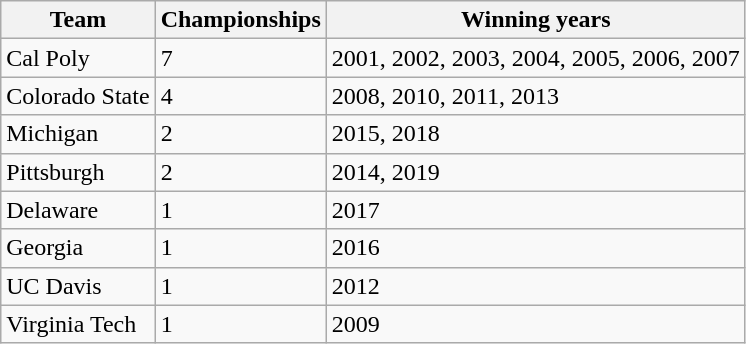<table class="wikitable">
<tr>
<th>Team</th>
<th>Championships</th>
<th>Winning years</th>
</tr>
<tr>
<td>Cal Poly</td>
<td>7</td>
<td>2001, 2002, 2003, 2004, 2005, 2006, 2007</td>
</tr>
<tr>
<td>Colorado State</td>
<td>4</td>
<td>2008, 2010, 2011, 2013</td>
</tr>
<tr>
<td>Michigan</td>
<td>2</td>
<td>2015, 2018</td>
</tr>
<tr>
<td>Pittsburgh</td>
<td>2</td>
<td>2014, 2019</td>
</tr>
<tr>
<td>Delaware</td>
<td>1</td>
<td>2017</td>
</tr>
<tr>
<td>Georgia</td>
<td>1</td>
<td>2016</td>
</tr>
<tr>
<td>UC Davis</td>
<td>1</td>
<td>2012</td>
</tr>
<tr>
<td>Virginia Tech</td>
<td>1</td>
<td>2009</td>
</tr>
</table>
